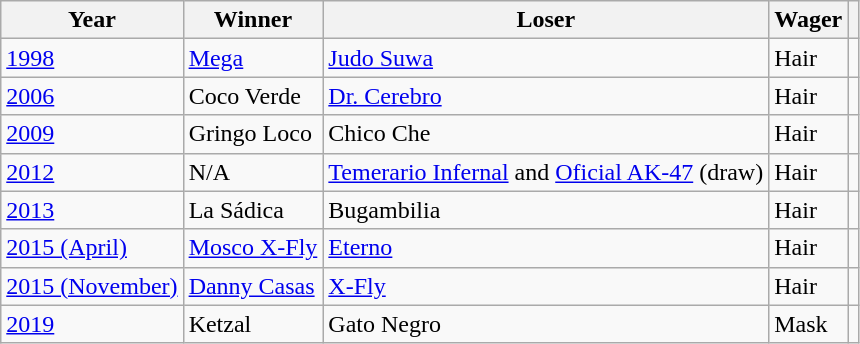<table text-align: left;" class="wikitable sortable">
<tr>
<th>Year</th>
<th>Winner</th>
<th>Loser</th>
<th>Wager</th>
<th class="unsortable"></th>
</tr>
<tr>
<td><a href='#'>1998</a></td>
<td><a href='#'>Mega</a></td>
<td><a href='#'>Judo Suwa</a></td>
<td>Hair</td>
<td></td>
</tr>
<tr>
<td><a href='#'>2006</a></td>
<td>Coco Verde</td>
<td><a href='#'>Dr. Cerebro</a></td>
<td>Hair</td>
<td></td>
</tr>
<tr>
<td><a href='#'>2009</a></td>
<td>Gringo Loco</td>
<td>Chico Che</td>
<td>Hair</td>
<td></td>
</tr>
<tr>
<td><a href='#'>2012</a></td>
<td>N/A</td>
<td><a href='#'>Temerario Infernal</a> and <a href='#'>Oficial AK-47</a> (draw)</td>
<td>Hair</td>
<td></td>
</tr>
<tr>
<td><a href='#'>2013</a></td>
<td>La Sádica</td>
<td>Bugambilia</td>
<td>Hair</td>
<td></td>
</tr>
<tr>
<td><a href='#'>2015 (April)</a></td>
<td><a href='#'>Mosco X-Fly</a></td>
<td><a href='#'>Eterno</a></td>
<td>Hair</td>
<td></td>
</tr>
<tr>
<td><a href='#'>2015 (November)</a></td>
<td><a href='#'>Danny Casas</a></td>
<td><a href='#'>X-Fly</a></td>
<td>Hair</td>
<td></td>
</tr>
<tr>
<td><a href='#'>2019</a></td>
<td>Ketzal</td>
<td>Gato Negro</td>
<td>Mask</td>
<td></td>
</tr>
</table>
